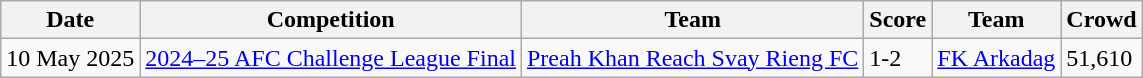<table class="wikitable">
<tr>
<th>Date</th>
<th>Competition</th>
<th>Team</th>
<th>Score</th>
<th>Team</th>
<th>Crowd</th>
</tr>
<tr>
<td>10 May 2025</td>
<td><a href='#'>2024–25 AFC Challenge League Final</a></td>
<td><a href='#'>Preah Khan Reach Svay Rieng FC</a></td>
<td>1-2</td>
<td><a href='#'>FK Arkadag</a></td>
<td>51,610</td>
</tr>
</table>
